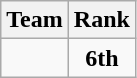<table class=wikitable>
<tr>
<th>Team</th>
<th>Rank</th>
</tr>
<tr>
<td></td>
<td align=center><strong>6th</strong></td>
</tr>
</table>
